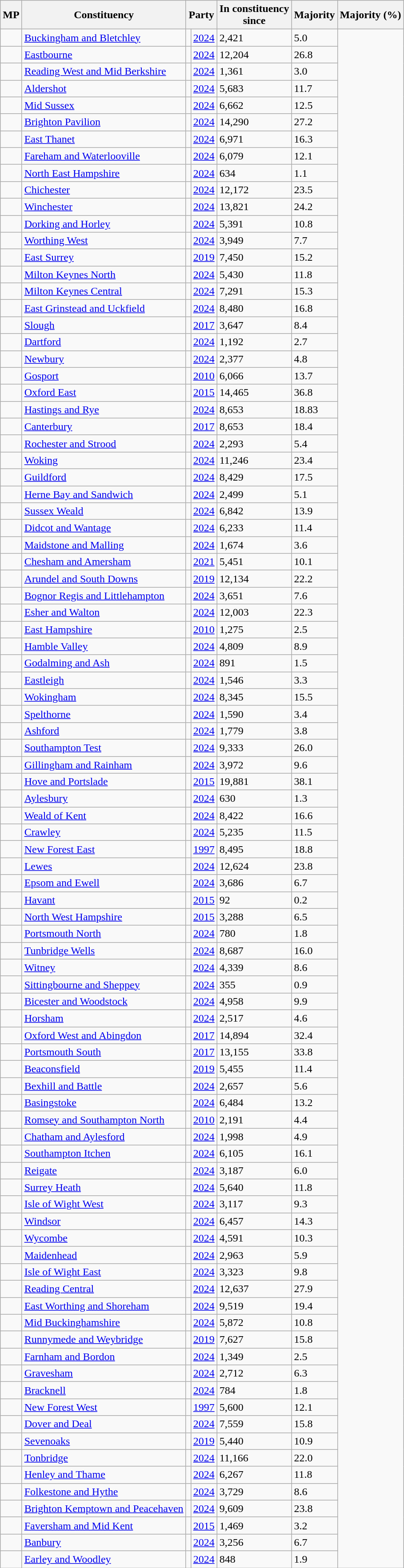<table class="wikitable sortable">
<tr>
<th>MP</th>
<th>Constituency</th>
<th colspan="2">Party</th>
<th>In constituency<br>since</th>
<th>Majority</th>
<th>Majority (%)</th>
</tr>
<tr>
<td></td>
<td><a href='#'>Buckingham and Bletchley</a></td>
<td></td>
<td><a href='#'>2024</a></td>
<td>2,421</td>
<td>5.0</td>
</tr>
<tr>
<td></td>
<td><a href='#'>Eastbourne</a></td>
<td></td>
<td><a href='#'>2024</a></td>
<td>12,204</td>
<td>26.8</td>
</tr>
<tr>
<td></td>
<td><a href='#'>Reading West and Mid Berkshire</a></td>
<td></td>
<td><a href='#'>2024</a></td>
<td>1,361</td>
<td>3.0</td>
</tr>
<tr>
<td></td>
<td><a href='#'>Aldershot</a></td>
<td></td>
<td><a href='#'>2024</a></td>
<td>5,683</td>
<td>11.7</td>
</tr>
<tr>
<td></td>
<td><a href='#'>Mid Sussex</a></td>
<td></td>
<td><a href='#'>2024</a></td>
<td>6,662</td>
<td>12.5</td>
</tr>
<tr>
<td></td>
<td><a href='#'>Brighton Pavilion</a></td>
<td></td>
<td><a href='#'>2024</a></td>
<td>14,290</td>
<td>27.2</td>
</tr>
<tr>
<td></td>
<td><a href='#'>East Thanet</a></td>
<td></td>
<td><a href='#'>2024</a></td>
<td>6,971</td>
<td>16.3</td>
</tr>
<tr>
<td></td>
<td><a href='#'>Fareham and Waterlooville</a></td>
<td></td>
<td><a href='#'>2024</a></td>
<td>6,079</td>
<td>12.1</td>
</tr>
<tr>
<td></td>
<td><a href='#'>North East Hampshire</a></td>
<td></td>
<td><a href='#'>2024</a></td>
<td>634</td>
<td>1.1</td>
</tr>
<tr>
<td></td>
<td><a href='#'>Chichester</a></td>
<td></td>
<td><a href='#'>2024</a></td>
<td>12,172</td>
<td>23.5</td>
</tr>
<tr>
<td></td>
<td><a href='#'>Winchester</a></td>
<td></td>
<td><a href='#'>2024</a></td>
<td>13,821</td>
<td>24.2</td>
</tr>
<tr>
<td></td>
<td><a href='#'>Dorking and Horley</a></td>
<td></td>
<td><a href='#'>2024</a></td>
<td>5,391</td>
<td>10.8</td>
</tr>
<tr>
<td></td>
<td><a href='#'>Worthing West</a></td>
<td></td>
<td><a href='#'>2024</a></td>
<td>3,949</td>
<td>7.7</td>
</tr>
<tr>
<td></td>
<td><a href='#'>East Surrey</a></td>
<td></td>
<td><a href='#'>2019</a></td>
<td>7,450</td>
<td>15.2</td>
</tr>
<tr>
<td></td>
<td><a href='#'>Milton Keynes North</a></td>
<td></td>
<td><a href='#'>2024</a></td>
<td>5,430</td>
<td>11.8</td>
</tr>
<tr>
<td></td>
<td><a href='#'>Milton Keynes Central</a></td>
<td></td>
<td><a href='#'>2024</a></td>
<td>7,291</td>
<td>15.3</td>
</tr>
<tr>
<td></td>
<td><a href='#'>East Grinstead and Uckfield</a></td>
<td></td>
<td><a href='#'>2024</a></td>
<td>8,480</td>
<td>16.8</td>
</tr>
<tr>
<td></td>
<td><a href='#'>Slough</a></td>
<td></td>
<td><a href='#'>2017</a></td>
<td>3,647</td>
<td>8.4</td>
</tr>
<tr>
<td></td>
<td><a href='#'>Dartford</a></td>
<td></td>
<td><a href='#'>2024</a></td>
<td>1,192</td>
<td>2.7</td>
</tr>
<tr>
<td></td>
<td><a href='#'>Newbury</a></td>
<td></td>
<td><a href='#'>2024</a></td>
<td>2,377</td>
<td>4.8</td>
</tr>
<tr>
<td></td>
<td><a href='#'>Gosport</a></td>
<td></td>
<td><a href='#'>2010</a></td>
<td>6,066</td>
<td>13.7</td>
</tr>
<tr>
<td></td>
<td><a href='#'>Oxford East</a></td>
<td></td>
<td><a href='#'>2015</a></td>
<td>14,465</td>
<td>36.8</td>
</tr>
<tr>
<td></td>
<td><a href='#'>Hastings and Rye</a></td>
<td></td>
<td><a href='#'>2024</a></td>
<td>8,653</td>
<td>18.83</td>
</tr>
<tr>
<td></td>
<td><a href='#'>Canterbury</a></td>
<td></td>
<td><a href='#'>2017</a></td>
<td>8,653</td>
<td>18.4</td>
</tr>
<tr>
<td></td>
<td><a href='#'>Rochester and Strood</a></td>
<td></td>
<td><a href='#'>2024</a></td>
<td>2,293</td>
<td>5.4</td>
</tr>
<tr>
<td></td>
<td><a href='#'>Woking</a></td>
<td></td>
<td><a href='#'>2024</a></td>
<td>11,246</td>
<td>23.4</td>
</tr>
<tr>
<td></td>
<td><a href='#'>Guildford</a></td>
<td></td>
<td><a href='#'>2024</a></td>
<td>8,429</td>
<td>17.5</td>
</tr>
<tr>
<td></td>
<td><a href='#'>Herne Bay and Sandwich</a></td>
<td></td>
<td><a href='#'>2024</a></td>
<td>2,499</td>
<td>5.1</td>
</tr>
<tr>
<td></td>
<td><a href='#'>Sussex Weald</a></td>
<td></td>
<td><a href='#'>2024</a></td>
<td>6,842</td>
<td>13.9</td>
</tr>
<tr>
<td></td>
<td><a href='#'>Didcot and Wantage</a></td>
<td></td>
<td><a href='#'>2024</a></td>
<td>6,233</td>
<td>11.4</td>
</tr>
<tr>
<td></td>
<td><a href='#'>Maidstone and Malling</a></td>
<td></td>
<td><a href='#'>2024</a></td>
<td>1,674</td>
<td>3.6</td>
</tr>
<tr>
<td></td>
<td><a href='#'>Chesham and Amersham</a></td>
<td></td>
<td><a href='#'>2021</a></td>
<td>5,451</td>
<td>10.1</td>
</tr>
<tr>
<td></td>
<td><a href='#'>Arundel and South Downs</a></td>
<td></td>
<td><a href='#'>2019</a></td>
<td>12,134</td>
<td>22.2</td>
</tr>
<tr>
<td></td>
<td><a href='#'>Bognor Regis and Littlehampton</a></td>
<td></td>
<td><a href='#'>2024</a></td>
<td>3,651</td>
<td>7.6</td>
</tr>
<tr>
<td></td>
<td><a href='#'>Esher and Walton</a></td>
<td></td>
<td><a href='#'>2024</a></td>
<td>12,003</td>
<td>22.3</td>
</tr>
<tr>
<td></td>
<td><a href='#'>East Hampshire</a></td>
<td></td>
<td><a href='#'>2010</a></td>
<td>1,275</td>
<td>2.5</td>
</tr>
<tr>
<td></td>
<td><a href='#'>Hamble Valley</a></td>
<td></td>
<td><a href='#'>2024</a></td>
<td>4,809</td>
<td>8.9</td>
</tr>
<tr>
<td></td>
<td><a href='#'>Godalming and Ash</a></td>
<td></td>
<td><a href='#'>2024</a></td>
<td>891</td>
<td>1.5</td>
</tr>
<tr>
<td></td>
<td><a href='#'>Eastleigh</a></td>
<td></td>
<td><a href='#'>2024</a></td>
<td>1,546</td>
<td>3.3</td>
</tr>
<tr>
<td></td>
<td><a href='#'>Wokingham</a></td>
<td></td>
<td><a href='#'>2024</a></td>
<td>8,345</td>
<td>15.5</td>
</tr>
<tr>
<td></td>
<td><a href='#'>Spelthorne</a></td>
<td></td>
<td><a href='#'>2024</a></td>
<td>1,590</td>
<td>3.4</td>
</tr>
<tr>
<td></td>
<td><a href='#'>Ashford</a></td>
<td></td>
<td><a href='#'>2024</a></td>
<td>1,779</td>
<td>3.8</td>
</tr>
<tr>
<td></td>
<td><a href='#'>Southampton Test</a></td>
<td></td>
<td><a href='#'>2024</a></td>
<td>9,333</td>
<td>26.0</td>
</tr>
<tr>
<td></td>
<td><a href='#'>Gillingham and Rainham</a></td>
<td></td>
<td><a href='#'>2024</a></td>
<td>3,972</td>
<td>9.6</td>
</tr>
<tr>
<td></td>
<td><a href='#'>Hove and Portslade</a></td>
<td></td>
<td><a href='#'>2015</a></td>
<td>19,881</td>
<td>38.1</td>
</tr>
<tr>
<td></td>
<td><a href='#'>Aylesbury</a></td>
<td></td>
<td><a href='#'>2024</a></td>
<td>630</td>
<td>1.3</td>
</tr>
<tr>
<td></td>
<td><a href='#'>Weald of Kent</a></td>
<td></td>
<td><a href='#'>2024</a></td>
<td>8,422</td>
<td>16.6</td>
</tr>
<tr>
<td></td>
<td><a href='#'>Crawley</a></td>
<td></td>
<td><a href='#'>2024</a></td>
<td>5,235</td>
<td>11.5</td>
</tr>
<tr>
<td></td>
<td><a href='#'>New Forest East</a></td>
<td></td>
<td><a href='#'>1997</a></td>
<td>8,495</td>
<td>18.8</td>
</tr>
<tr>
<td></td>
<td><a href='#'>Lewes</a></td>
<td></td>
<td><a href='#'>2024</a></td>
<td>12,624</td>
<td>23.8</td>
</tr>
<tr>
<td></td>
<td><a href='#'>Epsom and Ewell</a></td>
<td></td>
<td><a href='#'>2024</a></td>
<td>3,686</td>
<td>6.7</td>
</tr>
<tr>
<td></td>
<td><a href='#'>Havant</a></td>
<td></td>
<td><a href='#'>2015</a></td>
<td>92</td>
<td>0.2</td>
</tr>
<tr>
<td></td>
<td><a href='#'>North West Hampshire</a></td>
<td></td>
<td><a href='#'>2015</a></td>
<td>3,288</td>
<td>6.5</td>
</tr>
<tr>
<td></td>
<td><a href='#'>Portsmouth North</a></td>
<td></td>
<td><a href='#'>2024</a></td>
<td>780</td>
<td>1.8</td>
</tr>
<tr>
<td></td>
<td><a href='#'>Tunbridge Wells</a></td>
<td></td>
<td><a href='#'>2024</a></td>
<td>8,687</td>
<td>16.0</td>
</tr>
<tr>
<td></td>
<td><a href='#'>Witney</a></td>
<td></td>
<td><a href='#'>2024</a></td>
<td>4,339</td>
<td>8.6</td>
</tr>
<tr>
<td></td>
<td><a href='#'>Sittingbourne and Sheppey</a></td>
<td></td>
<td><a href='#'>2024</a></td>
<td>355</td>
<td>0.9</td>
</tr>
<tr>
<td></td>
<td><a href='#'>Bicester and Woodstock</a></td>
<td></td>
<td><a href='#'>2024</a></td>
<td>4,958</td>
<td>9.9</td>
</tr>
<tr>
<td></td>
<td><a href='#'>Horsham</a></td>
<td></td>
<td><a href='#'>2024</a></td>
<td>2,517</td>
<td>4.6</td>
</tr>
<tr>
<td></td>
<td><a href='#'>Oxford West and Abingdon</a></td>
<td></td>
<td><a href='#'>2017</a></td>
<td>14,894</td>
<td>32.4</td>
</tr>
<tr>
<td></td>
<td><a href='#'>Portsmouth South</a></td>
<td></td>
<td><a href='#'>2017</a></td>
<td>13,155</td>
<td>33.8</td>
</tr>
<tr>
<td></td>
<td><a href='#'>Beaconsfield</a></td>
<td></td>
<td><a href='#'>2019</a></td>
<td>5,455</td>
<td>11.4</td>
</tr>
<tr>
<td></td>
<td><a href='#'>Bexhill and Battle</a></td>
<td></td>
<td><a href='#'>2024</a></td>
<td>2,657</td>
<td>5.6</td>
</tr>
<tr>
<td></td>
<td><a href='#'>Basingstoke</a></td>
<td></td>
<td><a href='#'>2024</a></td>
<td>6,484</td>
<td>13.2</td>
</tr>
<tr>
<td></td>
<td><a href='#'>Romsey and Southampton North</a></td>
<td></td>
<td><a href='#'>2010</a></td>
<td>2,191</td>
<td>4.4</td>
</tr>
<tr>
<td></td>
<td><a href='#'>Chatham and Aylesford</a></td>
<td></td>
<td><a href='#'>2024</a></td>
<td>1,998</td>
<td>4.9</td>
</tr>
<tr>
<td></td>
<td><a href='#'>Southampton Itchen</a></td>
<td></td>
<td><a href='#'>2024</a></td>
<td>6,105</td>
<td>16.1</td>
</tr>
<tr>
<td></td>
<td><a href='#'>Reigate</a></td>
<td></td>
<td><a href='#'>2024</a></td>
<td>3,187</td>
<td>6.0</td>
</tr>
<tr>
<td></td>
<td><a href='#'>Surrey Heath</a></td>
<td></td>
<td><a href='#'>2024</a></td>
<td>5,640</td>
<td>11.8</td>
</tr>
<tr>
<td></td>
<td><a href='#'>Isle of Wight West</a></td>
<td></td>
<td><a href='#'>2024</a></td>
<td>3,117</td>
<td>9.3</td>
</tr>
<tr>
<td></td>
<td><a href='#'>Windsor</a></td>
<td></td>
<td><a href='#'>2024</a></td>
<td>6,457</td>
<td>14.3</td>
</tr>
<tr>
<td></td>
<td><a href='#'>Wycombe</a></td>
<td></td>
<td><a href='#'>2024</a></td>
<td>4,591</td>
<td>10.3</td>
</tr>
<tr>
<td></td>
<td><a href='#'>Maidenhead</a></td>
<td></td>
<td><a href='#'>2024</a></td>
<td>2,963</td>
<td>5.9</td>
</tr>
<tr>
<td></td>
<td><a href='#'>Isle of Wight East</a></td>
<td></td>
<td><a href='#'>2024</a></td>
<td>3,323</td>
<td>9.8</td>
</tr>
<tr>
<td></td>
<td><a href='#'>Reading Central</a></td>
<td></td>
<td><a href='#'>2024</a></td>
<td>12,637</td>
<td>27.9</td>
</tr>
<tr>
<td></td>
<td><a href='#'>East Worthing and Shoreham</a></td>
<td></td>
<td><a href='#'>2024</a></td>
<td>9,519</td>
<td>19.4</td>
</tr>
<tr>
<td></td>
<td><a href='#'>Mid Buckinghamshire</a></td>
<td></td>
<td><a href='#'>2024</a></td>
<td>5,872</td>
<td>10.8</td>
</tr>
<tr>
<td></td>
<td><a href='#'>Runnymede and Weybridge</a></td>
<td></td>
<td><a href='#'>2019</a></td>
<td>7,627</td>
<td>15.8</td>
</tr>
<tr>
<td></td>
<td><a href='#'>Farnham and Bordon</a></td>
<td></td>
<td><a href='#'>2024</a></td>
<td>1,349</td>
<td>2.5</td>
</tr>
<tr>
<td></td>
<td><a href='#'>Gravesham</a></td>
<td></td>
<td><a href='#'>2024</a></td>
<td>2,712</td>
<td>6.3</td>
</tr>
<tr>
<td></td>
<td><a href='#'>Bracknell</a></td>
<td></td>
<td><a href='#'>2024</a></td>
<td>784</td>
<td>1.8</td>
</tr>
<tr>
<td></td>
<td><a href='#'>New Forest West</a></td>
<td></td>
<td><a href='#'>1997</a></td>
<td>5,600</td>
<td>12.1</td>
</tr>
<tr>
<td></td>
<td><a href='#'>Dover and Deal</a></td>
<td></td>
<td><a href='#'>2024</a></td>
<td>7,559</td>
<td>15.8</td>
</tr>
<tr>
<td></td>
<td><a href='#'>Sevenoaks</a></td>
<td></td>
<td><a href='#'>2019</a></td>
<td>5,440</td>
<td>10.9</td>
</tr>
<tr>
<td></td>
<td><a href='#'>Tonbridge</a></td>
<td></td>
<td><a href='#'>2024</a></td>
<td>11,166</td>
<td>22.0</td>
</tr>
<tr>
<td></td>
<td><a href='#'>Henley and Thame</a></td>
<td></td>
<td><a href='#'>2024</a></td>
<td>6,267</td>
<td>11.8</td>
</tr>
<tr>
<td></td>
<td><a href='#'>Folkestone and Hythe</a></td>
<td></td>
<td><a href='#'>2024</a></td>
<td>3,729</td>
<td>8.6</td>
</tr>
<tr>
<td></td>
<td><a href='#'>Brighton Kemptown and Peacehaven</a></td>
<td></td>
<td><a href='#'>2024</a></td>
<td>9,609</td>
<td>23.8</td>
</tr>
<tr>
<td></td>
<td><a href='#'>Faversham and Mid Kent</a></td>
<td></td>
<td><a href='#'>2015</a></td>
<td>1,469</td>
<td>3.2</td>
</tr>
<tr>
<td></td>
<td><a href='#'>Banbury</a></td>
<td></td>
<td><a href='#'>2024</a></td>
<td>3,256</td>
<td>6.7</td>
</tr>
<tr>
<td></td>
<td><a href='#'>Earley and Woodley</a></td>
<td></td>
<td><a href='#'>2024</a></td>
<td>848</td>
<td>1.9</td>
</tr>
</table>
